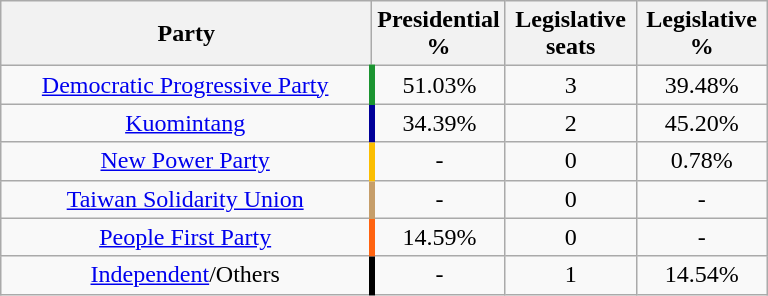<table class="wikitable" style="text-align:center">
<tr>
<th width=240>Party</th>
<th width=80>Presidential %</th>
<th width=80>Legislative seats</th>
<th width=80>Legislative %</th>
</tr>
<tr>
<td align=center style="border-right:4px solid #1B9431;" align="center"><a href='#'>Democratic Progressive Party</a></td>
<td>51.03%</td>
<td>3</td>
<td>39.48%</td>
</tr>
<tr>
<td align=center style="border-right:4px solid #000099;" align="center"><a href='#'>Kuomintang</a></td>
<td>34.39%</td>
<td>2</td>
<td>45.20%</td>
</tr>
<tr>
<td align=center style="border-right:4px solid #FBBE01;" align="center"><a href='#'>New Power Party</a></td>
<td>-</td>
<td>0</td>
<td>0.78%</td>
</tr>
<tr>
<td align=center style="border-right:4px solid #C69E6A;" align="center"><a href='#'>Taiwan Solidarity Union</a></td>
<td>-</td>
<td>0</td>
<td>-</td>
</tr>
<tr>
<td align=center style="border-right:4px solid #FF6310;" align="center"><a href='#'>People First Party</a></td>
<td>14.59%</td>
<td>0</td>
<td>-</td>
</tr>
<tr>
<td align=center style="border-right:4px solid #000000;" align="center"><a href='#'>Independent</a>/Others</td>
<td>-</td>
<td>1</td>
<td>14.54%</td>
</tr>
</table>
